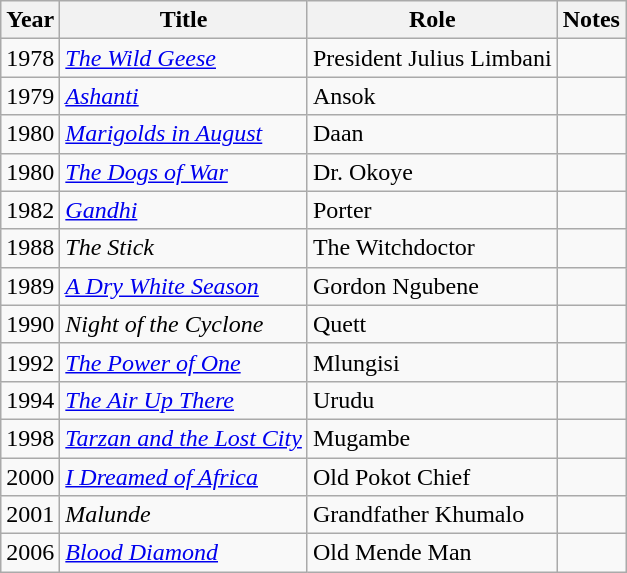<table class="wikitable">
<tr>
<th>Year</th>
<th>Title</th>
<th>Role</th>
<th>Notes</th>
</tr>
<tr>
<td>1978</td>
<td><em><a href='#'>The Wild Geese</a></em></td>
<td>President Julius Limbani</td>
<td></td>
</tr>
<tr>
<td>1979</td>
<td><em><a href='#'>Ashanti</a></em></td>
<td>Ansok</td>
<td></td>
</tr>
<tr>
<td>1980</td>
<td><em><a href='#'>Marigolds in August</a></em></td>
<td>Daan</td>
<td></td>
</tr>
<tr>
<td>1980</td>
<td><em><a href='#'>The Dogs of War</a></em></td>
<td>Dr. Okoye</td>
<td></td>
</tr>
<tr>
<td>1982</td>
<td><em><a href='#'>Gandhi</a></em></td>
<td>Porter</td>
<td></td>
</tr>
<tr>
<td>1988</td>
<td><em>The Stick</em></td>
<td>The Witchdoctor</td>
<td></td>
</tr>
<tr>
<td>1989</td>
<td><em><a href='#'>A Dry White Season</a></em></td>
<td>Gordon Ngubene</td>
<td></td>
</tr>
<tr>
<td>1990</td>
<td><em>Night of the Cyclone</em></td>
<td>Quett</td>
<td></td>
</tr>
<tr>
<td>1992</td>
<td><em><a href='#'>The Power of One</a></em></td>
<td>Mlungisi</td>
<td></td>
</tr>
<tr>
<td>1994</td>
<td><em><a href='#'>The Air Up There</a></em></td>
<td>Urudu</td>
<td></td>
</tr>
<tr>
<td>1998</td>
<td><em><a href='#'>Tarzan and the Lost City</a></em></td>
<td>Mugambe</td>
<td></td>
</tr>
<tr>
<td>2000</td>
<td><em><a href='#'>I Dreamed of Africa</a></em></td>
<td>Old Pokot Chief</td>
<td></td>
</tr>
<tr>
<td>2001</td>
<td><em>Malunde</em></td>
<td>Grandfather Khumalo</td>
<td></td>
</tr>
<tr>
<td>2006</td>
<td><em><a href='#'>Blood Diamond</a></em></td>
<td>Old Mende Man</td>
<td></td>
</tr>
</table>
